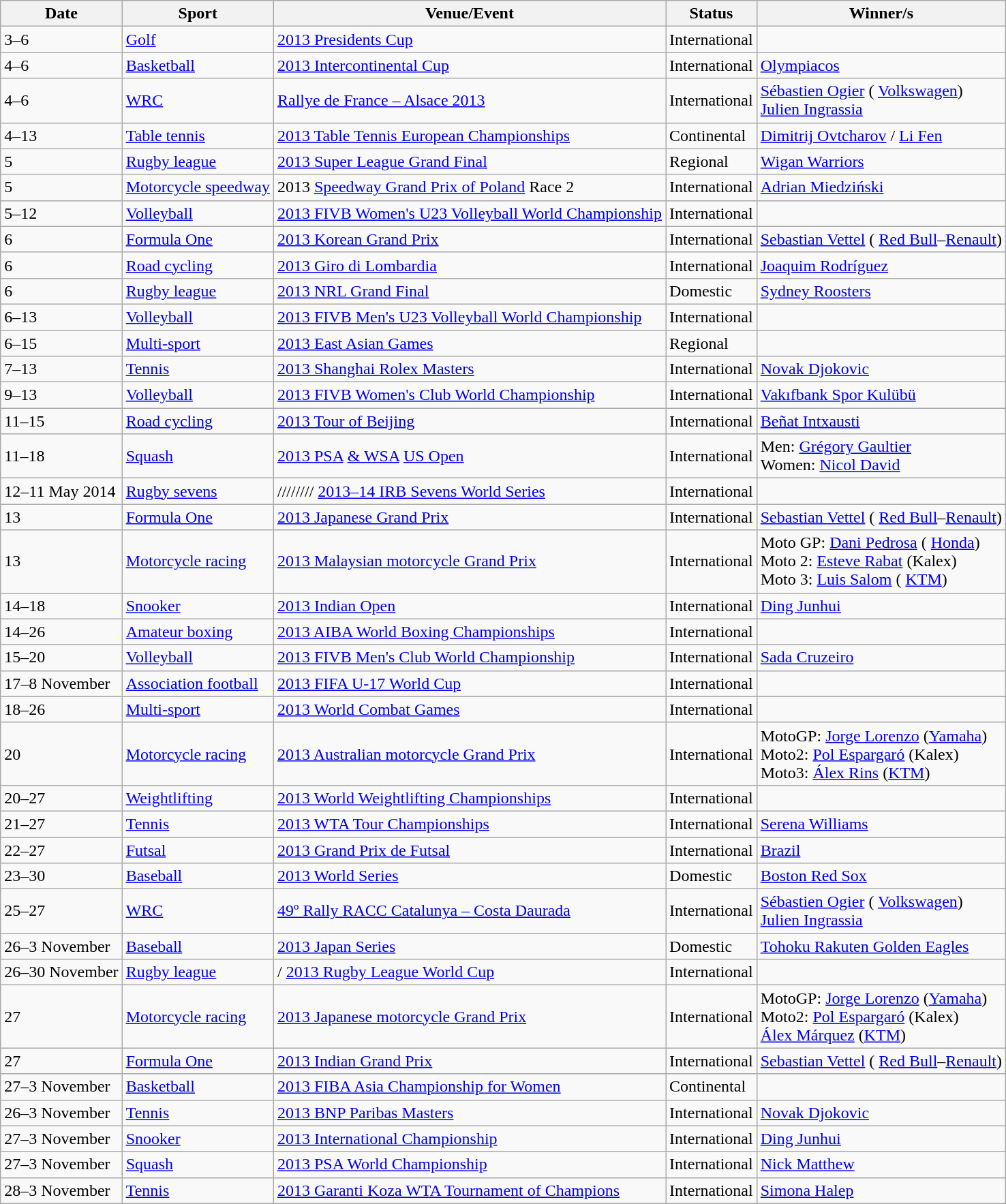<table class="wikitable sortable">
<tr>
<th>Date</th>
<th>Sport</th>
<th>Venue/Event</th>
<th>Status</th>
<th>Winner/s</th>
</tr>
<tr>
<td>3–6</td>
<td><a href='#'>Golf</a></td>
<td> <a href='#'>2013 Presidents Cup</a></td>
<td>International</td>
<td></td>
</tr>
<tr>
<td>4–6</td>
<td><a href='#'>Basketball</a></td>
<td> <a href='#'>2013 Intercontinental Cup</a></td>
<td>International</td>
<td> <a href='#'>Olympiacos</a></td>
</tr>
<tr>
<td>4–6</td>
<td><a href='#'>WRC</a></td>
<td> <a href='#'>Rallye de France – Alsace 2013</a></td>
<td>International</td>
<td> <a href='#'>Sébastien Ogier</a> ( <a href='#'>Volkswagen</a>)<br> <a href='#'>Julien Ingrassia</a></td>
</tr>
<tr>
<td>4–13</td>
<td><a href='#'>Table tennis</a></td>
<td> <a href='#'>2013 Table Tennis European Championships</a></td>
<td>Continental</td>
<td> <a href='#'>Dimitrij Ovtcharov</a> /  <a href='#'>Li Fen</a></td>
</tr>
<tr>
<td>5</td>
<td><a href='#'>Rugby league</a></td>
<td> <a href='#'>2013 Super League Grand Final</a></td>
<td>Regional</td>
<td> <a href='#'>Wigan Warriors</a></td>
</tr>
<tr>
<td>5</td>
<td><a href='#'>Motorcycle speedway</a></td>
<td> 2013 <a href='#'>Speedway Grand Prix of Poland</a> Race 2</td>
<td>International</td>
<td> <a href='#'>Adrian Miedziński</a></td>
</tr>
<tr>
<td>5–12</td>
<td><a href='#'>Volleyball</a></td>
<td> <a href='#'>2013 FIVB Women's U23 Volleyball World Championship</a></td>
<td>International</td>
<td></td>
</tr>
<tr>
<td>6</td>
<td><a href='#'>Formula One</a></td>
<td> <a href='#'>2013 Korean Grand Prix</a></td>
<td>International</td>
<td> <a href='#'>Sebastian Vettel</a> ( <a href='#'>Red Bull</a>–<a href='#'>Renault</a>)</td>
</tr>
<tr>
<td>6</td>
<td><a href='#'>Road cycling</a></td>
<td> <a href='#'>2013 Giro di Lombardia</a></td>
<td>International</td>
<td> <a href='#'>Joaquim Rodríguez</a></td>
</tr>
<tr>
<td>6</td>
<td><a href='#'>Rugby league</a></td>
<td> <a href='#'>2013 NRL Grand Final</a></td>
<td>Domestic</td>
<td> <a href='#'>Sydney Roosters</a></td>
</tr>
<tr>
<td>6–13</td>
<td><a href='#'>Volleyball</a></td>
<td> <a href='#'>2013 FIVB Men's U23 Volleyball World Championship</a></td>
<td>International</td>
<td></td>
</tr>
<tr>
<td>6–15</td>
<td><a href='#'>Multi-sport</a></td>
<td> <a href='#'>2013 East Asian Games</a></td>
<td>Regional</td>
<td></td>
</tr>
<tr>
<td>7–13</td>
<td><a href='#'>Tennis</a></td>
<td> <a href='#'>2013 Shanghai Rolex Masters</a></td>
<td>International</td>
<td> <a href='#'>Novak Djokovic</a></td>
</tr>
<tr>
<td>9–13</td>
<td><a href='#'>Volleyball</a></td>
<td> <a href='#'>2013 FIVB Women's Club World Championship</a></td>
<td>International</td>
<td> <a href='#'>Vakıfbank Spor Kulübü</a></td>
</tr>
<tr>
<td>11–15</td>
<td><a href='#'>Road cycling</a></td>
<td> <a href='#'>2013 Tour of Beijing</a></td>
<td>International</td>
<td> <a href='#'>Beñat Intxausti</a></td>
</tr>
<tr>
<td>11–18</td>
<td><a href='#'>Squash</a></td>
<td> <a href='#'>2013 PSA</a> <a href='#'>& WSA</a> <a href='#'>US Open</a></td>
<td>International</td>
<td>Men:  <a href='#'>Grégory Gaultier</a><br>Women:  <a href='#'>Nicol David</a></td>
</tr>
<tr>
<td>12–11 May 2014</td>
<td><a href='#'>Rugby sevens</a></td>
<td>//////// <a href='#'>2013–14 IRB Sevens World Series</a></td>
<td>International</td>
<td></td>
</tr>
<tr>
<td>13</td>
<td><a href='#'>Formula One</a></td>
<td> <a href='#'>2013 Japanese Grand Prix</a></td>
<td>International</td>
<td> <a href='#'>Sebastian Vettel</a> ( <a href='#'>Red Bull</a>–<a href='#'>Renault</a>)</td>
</tr>
<tr>
<td>13</td>
<td><a href='#'>Motorcycle racing</a></td>
<td> <a href='#'>2013 Malaysian motorcycle Grand Prix</a></td>
<td>International</td>
<td>Moto GP: <a href='#'>Dani Pedrosa</a> ( <a href='#'>Honda</a>)<br>Moto 2:  <a href='#'>Esteve Rabat</a> (Kalex)<br>Moto 3:  <a href='#'>Luis Salom</a> ( <a href='#'>KTM</a>)</td>
</tr>
<tr>
<td>14–18</td>
<td><a href='#'>Snooker</a></td>
<td> <a href='#'>2013 Indian Open</a></td>
<td>International</td>
<td> <a href='#'>Ding Junhui</a></td>
</tr>
<tr>
<td>14–26</td>
<td><a href='#'>Amateur boxing</a></td>
<td> <a href='#'>2013 AIBA World Boxing Championships</a></td>
<td>International</td>
<td></td>
</tr>
<tr>
<td>15–20</td>
<td><a href='#'>Volleyball</a></td>
<td> <a href='#'>2013 FIVB Men's Club World Championship</a></td>
<td>International</td>
<td> <a href='#'>Sada Cruzeiro</a></td>
</tr>
<tr>
<td>17–8 November</td>
<td><a href='#'>Association football</a></td>
<td> <a href='#'>2013 FIFA U-17 World Cup</a></td>
<td>International</td>
<td></td>
</tr>
<tr>
<td>18–26</td>
<td><a href='#'>Multi-sport</a></td>
<td> <a href='#'>2013 World Combat Games</a></td>
<td>International</td>
<td></td>
</tr>
<tr>
<td>20</td>
<td><a href='#'>Motorcycle racing</a></td>
<td> <a href='#'>2013 Australian motorcycle Grand Prix</a></td>
<td>International</td>
<td>MotoGP:  <a href='#'>Jorge Lorenzo</a> (<a href='#'>Yamaha</a>)<br>Moto2:  <a href='#'>Pol Espargaró</a> (Kalex)<br>Moto3:  <a href='#'>Álex Rins</a> (<a href='#'>KTM</a>)</td>
</tr>
<tr>
<td>20–27</td>
<td><a href='#'>Weightlifting</a></td>
<td> <a href='#'>2013 World Weightlifting Championships</a></td>
<td>International</td>
<td></td>
</tr>
<tr>
<td>21–27</td>
<td><a href='#'>Tennis</a></td>
<td> <a href='#'>2013 WTA Tour Championships</a></td>
<td>International</td>
<td> <a href='#'>Serena Williams</a></td>
</tr>
<tr>
<td>22–27</td>
<td><a href='#'>Futsal</a></td>
<td> <a href='#'>2013 Grand Prix de Futsal</a></td>
<td>International</td>
<td> <a href='#'>Brazil</a></td>
</tr>
<tr>
<td>23–30</td>
<td><a href='#'>Baseball</a></td>
<td> <a href='#'>2013 World Series</a></td>
<td>Domestic</td>
<td> <a href='#'>Boston Red Sox</a></td>
</tr>
<tr>
<td>25–27</td>
<td><a href='#'>WRC</a></td>
<td> <a href='#'>49º Rally RACC Catalunya – Costa Daurada</a></td>
<td>International</td>
<td> <a href='#'>Sébastien Ogier</a> ( <a href='#'>Volkswagen</a>)<br> <a href='#'>Julien Ingrassia</a></td>
</tr>
<tr>
<td>26–3 November</td>
<td><a href='#'>Baseball</a></td>
<td> <a href='#'>2013 Japan Series</a></td>
<td>Domestic</td>
<td> <a href='#'>Tohoku Rakuten Golden Eagles</a></td>
</tr>
<tr>
<td>26–30 November</td>
<td><a href='#'>Rugby league</a></td>
<td>/ <a href='#'>2013 Rugby League World Cup</a></td>
<td>International</td>
<td></td>
</tr>
<tr>
<td>27</td>
<td><a href='#'>Motorcycle racing</a></td>
<td> <a href='#'>2013 Japanese motorcycle Grand Prix</a></td>
<td>International</td>
<td>MotoGP:  <a href='#'>Jorge Lorenzo</a> (<a href='#'>Yamaha</a>)<br>Moto2:  <a href='#'>Pol Espargaró</a> (Kalex)<br> <a href='#'>Álex Márquez</a> (<a href='#'>KTM</a>)</td>
</tr>
<tr>
<td>27</td>
<td><a href='#'>Formula One</a></td>
<td> <a href='#'>2013 Indian Grand Prix</a></td>
<td>International</td>
<td> <a href='#'>Sebastian Vettel</a> ( <a href='#'>Red Bull</a>–<a href='#'>Renault</a>)</td>
</tr>
<tr>
<td>27–3 November</td>
<td><a href='#'>Basketball</a></td>
<td> <a href='#'>2013 FIBA Asia Championship for Women</a></td>
<td>Continental</td>
<td></td>
</tr>
<tr>
<td>26–3 November</td>
<td><a href='#'>Tennis</a></td>
<td> <a href='#'>2013 BNP Paribas Masters</a></td>
<td>International</td>
<td> <a href='#'>Novak Djokovic</a></td>
</tr>
<tr>
<td>27–3 November</td>
<td><a href='#'>Snooker</a></td>
<td> <a href='#'>2013 International Championship</a></td>
<td>International</td>
<td> <a href='#'>Ding Junhui</a></td>
</tr>
<tr>
<td>27–3 November</td>
<td><a href='#'>Squash</a></td>
<td> <a href='#'>2013 PSA World Championship</a></td>
<td>International</td>
<td> <a href='#'>Nick Matthew</a></td>
</tr>
<tr>
<td>28–3 November</td>
<td><a href='#'>Tennis</a></td>
<td> <a href='#'>2013 Garanti Koza WTA Tournament of Champions</a></td>
<td>International</td>
<td> <a href='#'>Simona Halep</a></td>
</tr>
</table>
